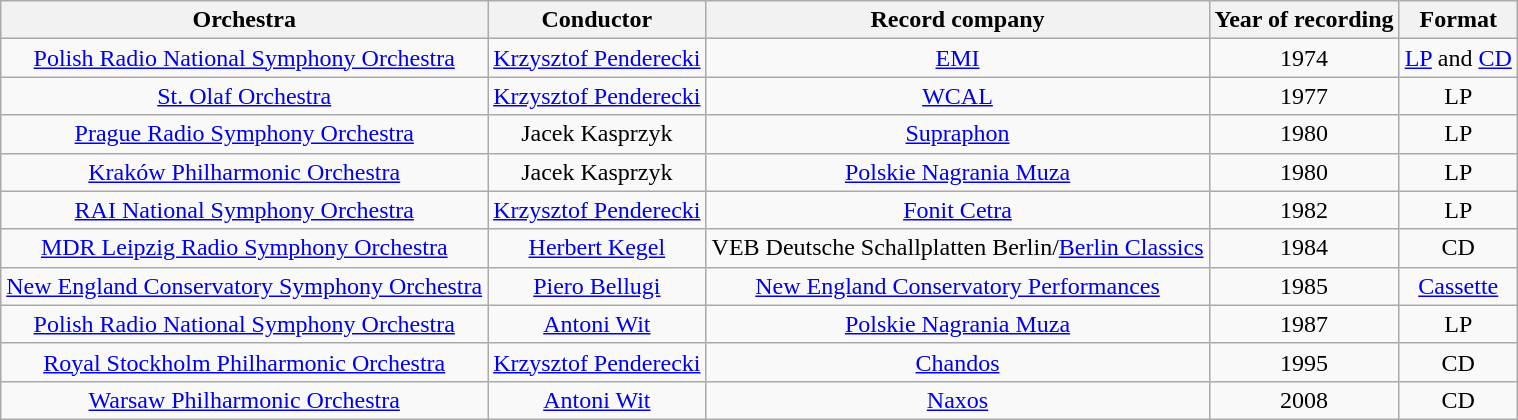<table class="wikitable">
<tr>
<th align="center">Orchestra</th>
<th align="center">Conductor</th>
<th align="center">Record company</th>
<th align="center">Year of recording</th>
<th align="center">Format</th>
</tr>
<tr>
<td align="center"><a href='#'>Polish Radio National Symphony Orchestra</a></td>
<td align="center"><a href='#'>Krzysztof Penderecki</a></td>
<td align="center"><a href='#'>EMI</a></td>
<td align="center">1974</td>
<td align="center"><a href='#'>LP</a> and <a href='#'>CD</a></td>
</tr>
<tr>
<td align="center"><a href='#'>St. Olaf Orchestra</a></td>
<td align="center"><a href='#'>Krzysztof Penderecki</a></td>
<td align="center"><a href='#'>WCAL</a></td>
<td align="center">1977</td>
<td align="center">LP</td>
</tr>
<tr>
<td align="center"><a href='#'>Prague Radio Symphony Orchestra</a></td>
<td align="center">Jacek Kasprzyk</td>
<td align="center"><a href='#'>Supraphon</a></td>
<td align="center">1980</td>
<td align="center">LP</td>
</tr>
<tr>
<td align="center"><a href='#'>Kraków Philharmonic Orchestra</a></td>
<td align="center">Jacek Kasprzyk</td>
<td align="center"><a href='#'>Polskie Nagrania Muza</a></td>
<td align="center">1980</td>
<td align="center">LP</td>
</tr>
<tr>
<td align="center"><a href='#'>RAI National Symphony Orchestra</a></td>
<td align="center"><a href='#'>Krzysztof Penderecki</a></td>
<td align="center"><a href='#'>Fonit Cetra</a></td>
<td align="center">1982</td>
<td align="center">LP</td>
</tr>
<tr>
<td align="center"><a href='#'>MDR Leipzig Radio Symphony Orchestra</a></td>
<td align="center"><a href='#'>Herbert Kegel</a></td>
<td align="center">VEB Deutsche Schallplatten Berlin/<a href='#'>Berlin Classics</a></td>
<td align="center">1984</td>
<td align="center">CD</td>
</tr>
<tr>
<td align="center"><a href='#'>New England Conservatory Symphony Orchestra</a></td>
<td align="center"><a href='#'>Piero Bellugi</a></td>
<td align="center"><a href='#'>New England Conservatory Performances</a></td>
<td align="center">1985</td>
<td align="center"><a href='#'>Cassette</a></td>
</tr>
<tr>
<td align="center"><a href='#'>Polish Radio National Symphony Orchestra</a></td>
<td align="center"><a href='#'>Antoni Wit</a></td>
<td align="center"><a href='#'>Polskie Nagrania Muza</a></td>
<td align="center">1987</td>
<td align="center">LP</td>
</tr>
<tr>
<td align="center"><a href='#'>Royal Stockholm Philharmonic Orchestra</a></td>
<td align="center"><a href='#'>Krzysztof Penderecki</a></td>
<td align="center"><a href='#'>Chandos</a></td>
<td align="center">1995</td>
<td align="center">CD</td>
</tr>
<tr>
<td align="center"><a href='#'>Warsaw Philharmonic Orchestra</a></td>
<td align="center"><a href='#'>Antoni Wit</a></td>
<td align="center"><a href='#'>Naxos</a></td>
<td align="center">2008</td>
<td align="center">CD</td>
</tr>
</table>
